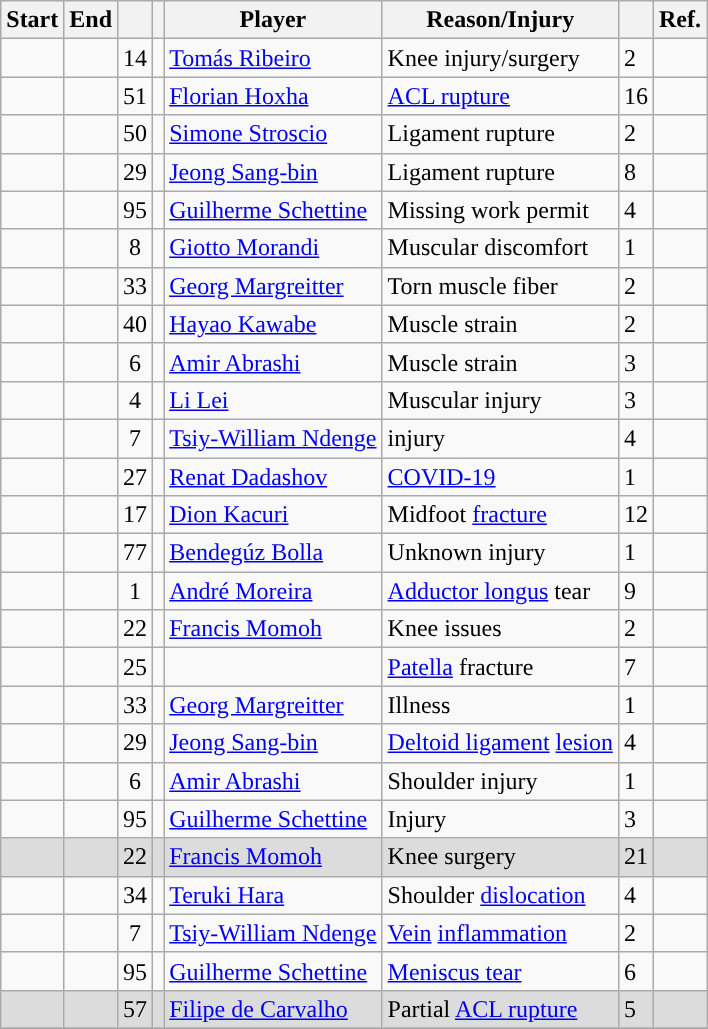<table class="wikitable plainrowheaders sortable">
<tr>
<th scope=col>Start</th>
<th scope=col>End</th>
<th></th>
<th></th>
<th scope=col>Player</th>
<th>Reason/Injury</th>
<th scope=col></th>
<th scope=col>Ref.</th>
</tr>
<tr>
<td></td>
<td></td>
<td style="text-align:center">14</td>
<td style="text-align:center"></td>
<td> <a href='#'>Tomás Ribeiro</a></td>
<td>Knee injury/surgery</td>
<td>2</td>
<td></td>
</tr>
<tr>
<td></td>
<td></td>
<td style="text-align:center">51</td>
<td style="text-align:center"></td>
<td> <a href='#'>Florian Hoxha</a></td>
<td><a href='#'>ACL rupture</a></td>
<td>16</td>
<td></td>
</tr>
<tr>
<td></td>
<td></td>
<td style="text-align:center">50</td>
<td style="text-align:center"></td>
<td> <a href='#'>Simone Stroscio</a></td>
<td>Ligament rupture</td>
<td>2</td>
<td></td>
</tr>
<tr>
<td></td>
<td></td>
<td style="text-align:center">29</td>
<td style="text-align:center"></td>
<td> <a href='#'>Jeong Sang-bin</a></td>
<td>Ligament rupture</td>
<td>8</td>
<td></td>
</tr>
<tr>
<td></td>
<td></td>
<td style="text-align:center">95</td>
<td style="text-align:center"></td>
<td> <a href='#'>Guilherme Schettine</a></td>
<td>Missing work permit</td>
<td>4</td>
<td></td>
</tr>
<tr>
<td></td>
<td></td>
<td style="text-align:center">8</td>
<td style="text-align:center"></td>
<td> <a href='#'>Giotto Morandi</a></td>
<td>Muscular discomfort</td>
<td>1</td>
<td></td>
</tr>
<tr>
<td></td>
<td></td>
<td style="text-align:center">33</td>
<td style="text-align:center"></td>
<td> <a href='#'>Georg Margreitter</a></td>
<td>Torn muscle fiber</td>
<td>2</td>
<td></td>
</tr>
<tr>
<td></td>
<td></td>
<td style="text-align:center">40</td>
<td style="text-align:center"></td>
<td> <a href='#'>Hayao Kawabe</a></td>
<td>Muscle strain</td>
<td>2</td>
<td></td>
</tr>
<tr>
<td></td>
<td></td>
<td style="text-align:center">6</td>
<td style="text-align:center"></td>
<td> <a href='#'>Amir Abrashi</a></td>
<td>Muscle strain</td>
<td>3</td>
<td></td>
</tr>
<tr>
<td></td>
<td></td>
<td style="text-align:center">4</td>
<td style="text-align:center"></td>
<td> <a href='#'>Li Lei</a></td>
<td>Muscular injury</td>
<td>3</td>
<td></td>
</tr>
<tr>
<td></td>
<td></td>
<td style="text-align:center">7</td>
<td style="text-align:center"></td>
<td> <a href='#'>Tsiy-William Ndenge</a></td>
<td> injury</td>
<td>4</td>
<td></td>
</tr>
<tr>
<td></td>
<td></td>
<td style="text-align:center">27</td>
<td style="text-align:center"></td>
<td> <a href='#'>Renat Dadashov</a></td>
<td><a href='#'>COVID-19</a></td>
<td>1</td>
<td></td>
</tr>
<tr>
<td></td>
<td></td>
<td style="text-align:center">17</td>
<td style="text-align:center"></td>
<td> <a href='#'>Dion Kacuri</a></td>
<td>Midfoot <a href='#'>fracture</a></td>
<td>12</td>
<td></td>
</tr>
<tr>
<td></td>
<td></td>
<td style="text-align:center">77</td>
<td style="text-align:center"></td>
<td> <a href='#'>Bendegúz Bolla</a></td>
<td>Unknown injury</td>
<td>1</td>
<td></td>
</tr>
<tr>
<td></td>
<td></td>
<td style="text-align:center">1</td>
<td style="text-align:center"></td>
<td> <a href='#'>André Moreira</a></td>
<td><a href='#'>Adductor longus</a> tear</td>
<td>9</td>
<td></td>
</tr>
<tr>
<td></td>
<td></td>
<td style="text-align:center">22</td>
<td style="text-align:center"></td>
<td> <a href='#'>Francis Momoh</a></td>
<td>Knee issues</td>
<td>2</td>
<td></td>
</tr>
<tr>
<td></td>
<td></td>
<td style="text-align:center">25</td>
<td style="text-align:center"></td>
<td></td>
<td><a href='#'>Patella</a> fracture</td>
<td>7</td>
<td></td>
</tr>
<tr>
<td></td>
<td></td>
<td style="text-align:center">33</td>
<td style="text-align:center"></td>
<td> <a href='#'>Georg Margreitter</a></td>
<td>Illness</td>
<td>1</td>
<td></td>
</tr>
<tr>
<td></td>
<td></td>
<td style="text-align:center">29</td>
<td style="text-align:center"></td>
<td> <a href='#'>Jeong Sang-bin</a></td>
<td><a href='#'>Deltoid ligament</a> <a href='#'>lesion</a></td>
<td>4</td>
<td></td>
</tr>
<tr>
<td></td>
<td></td>
<td style="text-align:center">6</td>
<td style="text-align:center"></td>
<td> <a href='#'>Amir Abrashi</a></td>
<td>Shoulder injury</td>
<td>1</td>
<td></td>
</tr>
<tr>
<td></td>
<td></td>
<td style="text-align:center">95</td>
<td style="text-align:center"></td>
<td> <a href='#'>Guilherme Schettine</a></td>
<td>Injury</td>
<td>3</td>
<td></td>
</tr>
<tr style="background:#dcdcdc;">
<td></td>
<td></td>
<td style="text-align:center">22</td>
<td style="text-align:center"></td>
<td> <a href='#'>Francis Momoh</a></td>
<td>Knee surgery</td>
<td>21</td>
<td></td>
</tr>
<tr>
<td></td>
<td></td>
<td style="text-align:center">34</td>
<td style="text-align:center"></td>
<td> <a href='#'>Teruki Hara</a></td>
<td>Shoulder <a href='#'>dislocation</a></td>
<td>4</td>
<td></td>
</tr>
<tr>
<td></td>
<td></td>
<td style="text-align:center">7</td>
<td style="text-align:center"></td>
<td> <a href='#'>Tsiy-William Ndenge</a></td>
<td><a href='#'>Vein</a> <a href='#'>inflammation</a></td>
<td>2</td>
<td></td>
</tr>
<tr>
<td></td>
<td></td>
<td style="text-align:center">95</td>
<td style="text-align:center"></td>
<td> <a href='#'>Guilherme Schettine</a></td>
<td><a href='#'>Meniscus tear</a></td>
<td>6</td>
<td></td>
</tr>
<tr style="background:#dcdcdc;">
<td></td>
<td></td>
<td style="text-align:center">57</td>
<td style="text-align:center"></td>
<td> <a href='#'>Filipe de Carvalho</a></td>
<td>Partial <a href='#'>ACL rupture</a></td>
<td>5</td>
<td></td>
</tr>
<tr>
</tr>
</table>
